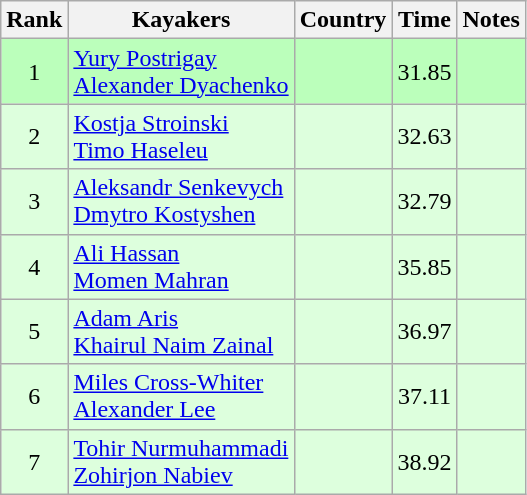<table class="wikitable" style="text-align:center">
<tr>
<th>Rank</th>
<th>Kayakers</th>
<th>Country</th>
<th>Time</th>
<th>Notes</th>
</tr>
<tr bgcolor=bbffbb>
<td>1</td>
<td align="left"><a href='#'>Yury Postrigay</a><br><a href='#'>Alexander Dyachenko</a></td>
<td align="left"></td>
<td>31.85</td>
<td></td>
</tr>
<tr bgcolor=ddffdd>
<td>2</td>
<td align="left"><a href='#'>Kostja Stroinski</a><br><a href='#'>Timo Haseleu</a></td>
<td align="left"></td>
<td>32.63</td>
<td></td>
</tr>
<tr bgcolor=ddffdd>
<td>3</td>
<td align="left"><a href='#'>Aleksandr Senkevych</a><br><a href='#'>Dmytro Kostyshen</a></td>
<td align="left"></td>
<td>32.79</td>
<td></td>
</tr>
<tr bgcolor=ddffdd>
<td>4</td>
<td align="left"><a href='#'>Ali Hassan</a><br><a href='#'>Momen Mahran</a></td>
<td align="left"></td>
<td>35.85</td>
<td></td>
</tr>
<tr bgcolor=ddffdd>
<td>5</td>
<td align="left"><a href='#'>Adam Aris</a><br><a href='#'>Khairul Naim Zainal</a></td>
<td align="left"></td>
<td>36.97</td>
<td></td>
</tr>
<tr bgcolor=ddffdd>
<td>6</td>
<td align="left"><a href='#'>Miles Cross-Whiter</a><br><a href='#'>Alexander Lee</a></td>
<td align="left"></td>
<td>37.11</td>
<td></td>
</tr>
<tr bgcolor=ddffdd>
<td>7</td>
<td align="left"><a href='#'>Tohir Nurmuhammadi</a><br><a href='#'>Zohirjon Nabiev</a></td>
<td align="left"></td>
<td>38.92</td>
<td></td>
</tr>
</table>
